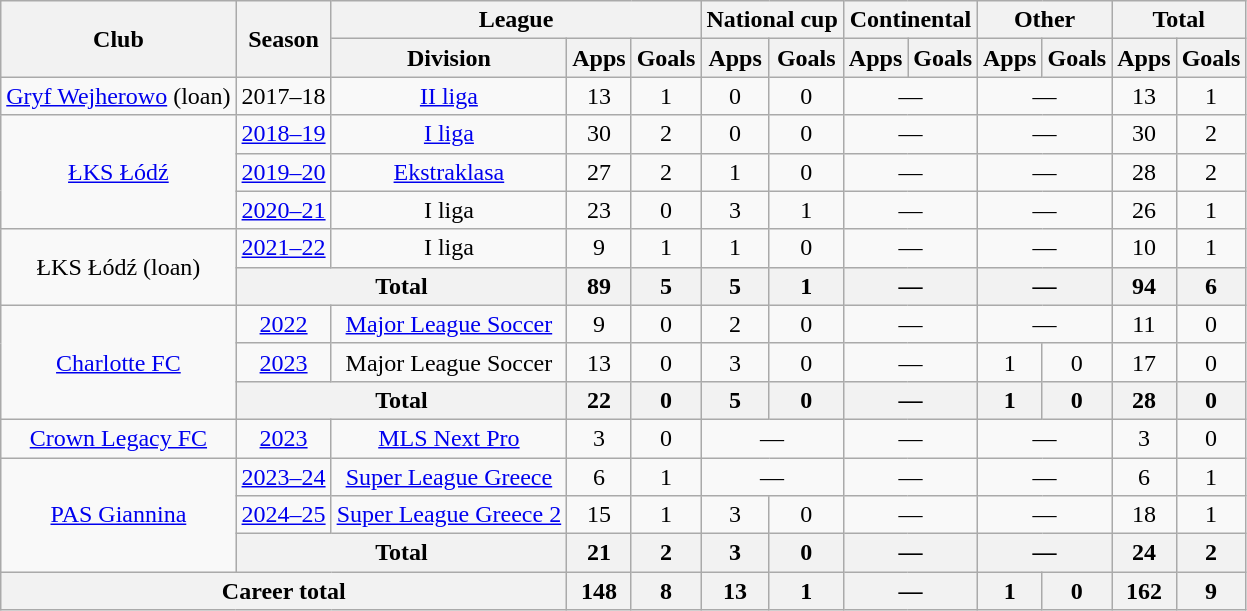<table class="wikitable" style="text-align: center;">
<tr>
<th rowspan="2">Club</th>
<th rowspan="2">Season</th>
<th colspan="3">League</th>
<th colspan="2">National cup</th>
<th colspan="2">Continental</th>
<th colspan="2">Other</th>
<th colspan="2">Total</th>
</tr>
<tr>
<th>Division</th>
<th>Apps</th>
<th>Goals</th>
<th>Apps</th>
<th>Goals</th>
<th>Apps</th>
<th>Goals</th>
<th>Apps</th>
<th>Goals</th>
<th>Apps</th>
<th>Goals</th>
</tr>
<tr>
<td><a href='#'>Gryf Wejherowo</a> (loan)</td>
<td>2017–18</td>
<td><a href='#'>II liga</a></td>
<td>13</td>
<td>1</td>
<td>0</td>
<td>0</td>
<td colspan="2">—</td>
<td colspan="2">—</td>
<td>13</td>
<td>1</td>
</tr>
<tr>
<td rowspan="3" valign="center"><a href='#'>ŁKS Łódź</a></td>
<td><a href='#'>2018–19</a></td>
<td><a href='#'>I liga</a></td>
<td>30</td>
<td>2</td>
<td>0</td>
<td>0</td>
<td colspan="2">—</td>
<td colspan="2">—</td>
<td>30</td>
<td>2</td>
</tr>
<tr>
<td><a href='#'>2019–20</a></td>
<td><a href='#'>Ekstraklasa</a></td>
<td>27</td>
<td>2</td>
<td>1</td>
<td>0</td>
<td colspan="2">—</td>
<td colspan="2">—</td>
<td>28</td>
<td>2</td>
</tr>
<tr>
<td><a href='#'>2020–21</a></td>
<td>I liga</td>
<td>23</td>
<td>0</td>
<td>3</td>
<td>1</td>
<td colspan="2">—</td>
<td colspan="2">—</td>
<td>26</td>
<td>1</td>
</tr>
<tr>
<td rowspan="2" valign="center">ŁKS Łódź (loan)</td>
<td><a href='#'>2021–22</a></td>
<td>I liga</td>
<td>9</td>
<td>1</td>
<td>1</td>
<td>0</td>
<td colspan="2">—</td>
<td colspan="2">—</td>
<td>10</td>
<td>1</td>
</tr>
<tr>
<th colspan="2">Total</th>
<th>89</th>
<th>5</th>
<th>5</th>
<th>1</th>
<th colspan="2">—</th>
<th colspan="2">—</th>
<th>94</th>
<th>6</th>
</tr>
<tr>
<td rowspan="3" valign="center"><a href='#'>Charlotte FC</a></td>
<td><a href='#'>2022</a></td>
<td><a href='#'>Major League Soccer</a></td>
<td>9</td>
<td>0</td>
<td>2</td>
<td>0</td>
<td colspan="2">—</td>
<td colspan="2">—</td>
<td>11</td>
<td>0</td>
</tr>
<tr>
<td><a href='#'>2023</a></td>
<td>Major League Soccer</td>
<td>13</td>
<td>0</td>
<td>3</td>
<td>0</td>
<td colspan="2">—</td>
<td>1</td>
<td>0</td>
<td>17</td>
<td>0</td>
</tr>
<tr>
<th colspan="2">Total</th>
<th>22</th>
<th>0</th>
<th>5</th>
<th>0</th>
<th colspan="2">—</th>
<th>1</th>
<th>0</th>
<th>28</th>
<th>0</th>
</tr>
<tr>
<td rowspan="1" valign="center"><a href='#'>Crown Legacy FC</a></td>
<td><a href='#'>2023</a></td>
<td><a href='#'>MLS Next Pro</a></td>
<td>3</td>
<td>0</td>
<td colspan="2">—</td>
<td colspan="2">—</td>
<td colspan="2">—</td>
<td>3</td>
<td>0</td>
</tr>
<tr>
<td rowspan="3" valign="center"><a href='#'>PAS Giannina</a></td>
<td><a href='#'>2023–24</a></td>
<td><a href='#'>Super League Greece</a></td>
<td>6</td>
<td>1</td>
<td colspan="2">—</td>
<td colspan="2">—</td>
<td colspan="2">—</td>
<td>6</td>
<td>1</td>
</tr>
<tr>
<td><a href='#'>2024–25</a></td>
<td><a href='#'>Super League Greece 2</a></td>
<td>15</td>
<td>1</td>
<td>3</td>
<td>0</td>
<td colspan="2">—</td>
<td colspan="2">—</td>
<td>18</td>
<td>1</td>
</tr>
<tr>
<th colspan="2">Total</th>
<th>21</th>
<th>2</th>
<th>3</th>
<th>0</th>
<th colspan="2">—</th>
<th colspan="2">—</th>
<th>24</th>
<th>2</th>
</tr>
<tr>
<th colspan="3">Career total</th>
<th>148</th>
<th>8</th>
<th>13</th>
<th>1</th>
<th colspan="2">—</th>
<th>1</th>
<th>0</th>
<th>162</th>
<th>9</th>
</tr>
</table>
